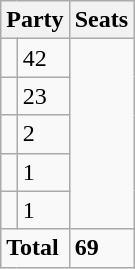<table class="wikitable">
<tr>
<th colspan=2>Party</th>
<th>Seats</th>
</tr>
<tr>
<td></td>
<td>42</td>
</tr>
<tr>
<td></td>
<td>23</td>
</tr>
<tr>
<td></td>
<td>2</td>
</tr>
<tr>
<td></td>
<td>1</td>
</tr>
<tr>
<td></td>
<td>1</td>
</tr>
<tr>
<td colspan="2"><strong>Total</strong></td>
<td><strong>69</strong></td>
</tr>
</table>
